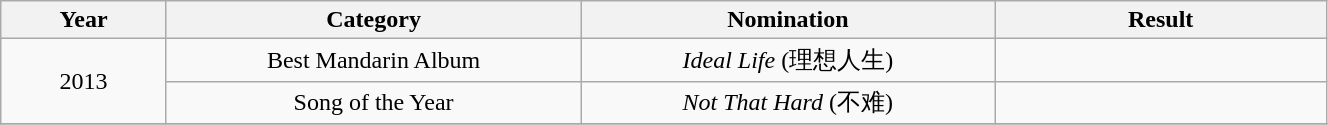<table class="wikitable" width="70%">
<tr align=center>
<th width="10%">Year</th>
<th width="25%">Category</th>
<th width="25%">Nomination</th>
<th width="20%">Result</th>
</tr>
<tr align=center>
<td rowspan="2">2013</td>
<td>Best Mandarin Album</td>
<td><em>Ideal Life</em> (理想人生)</td>
<td></td>
</tr>
<tr align=center>
<td>Song of the Year</td>
<td><em>Not That Hard</em> (不难)</td>
<td></td>
</tr>
<tr>
</tr>
</table>
